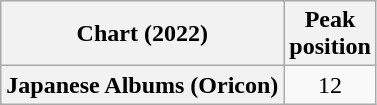<table class="wikitable sortable plainrowheaders" style="text-align:center">
<tr>
<th scope="col">Chart (2022)</th>
<th scope="col">Peak<br>position</th>
</tr>
<tr>
<th scope="row">Japanese Albums (Oricon)</th>
<td>12</td>
</tr>
</table>
